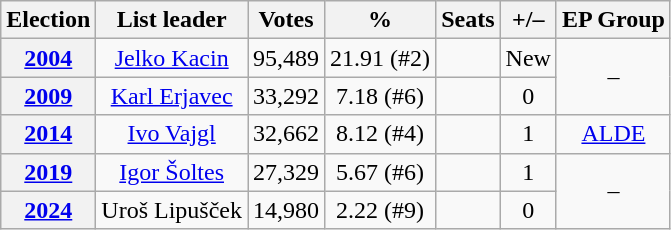<table class=wikitable style="text-align: center;">
<tr>
<th>Election</th>
<th>List leader</th>
<th>Votes</th>
<th>%</th>
<th>Seats</th>
<th>+/–</th>
<th>EP Group</th>
</tr>
<tr>
<th><a href='#'>2004</a></th>
<td><a href='#'>Jelko Kacin</a></td>
<td>95,489</td>
<td>21.91 (#2)</td>
<td></td>
<td>New</td>
<td rowspan=2>–</td>
</tr>
<tr>
<th><a href='#'>2009</a></th>
<td><a href='#'>Karl Erjavec</a></td>
<td>33,292</td>
<td>7.18 (#6)</td>
<td></td>
<td> 0</td>
</tr>
<tr>
<th><a href='#'>2014</a></th>
<td><a href='#'>Ivo Vajgl</a></td>
<td>32,662</td>
<td>8.12 (#4)</td>
<td></td>
<td> 1</td>
<td><a href='#'>ALDE</a></td>
</tr>
<tr>
<th><a href='#'>2019</a></th>
<td><a href='#'>Igor Šoltes</a></td>
<td>27,329</td>
<td>5.67 (#6)</td>
<td></td>
<td> 1</td>
<td rowspan=2>–</td>
</tr>
<tr>
<th><a href='#'>2024</a></th>
<td>Uroš Lipušček</td>
<td>14,980</td>
<td>2.22 (#9)</td>
<td></td>
<td> 0</td>
</tr>
</table>
